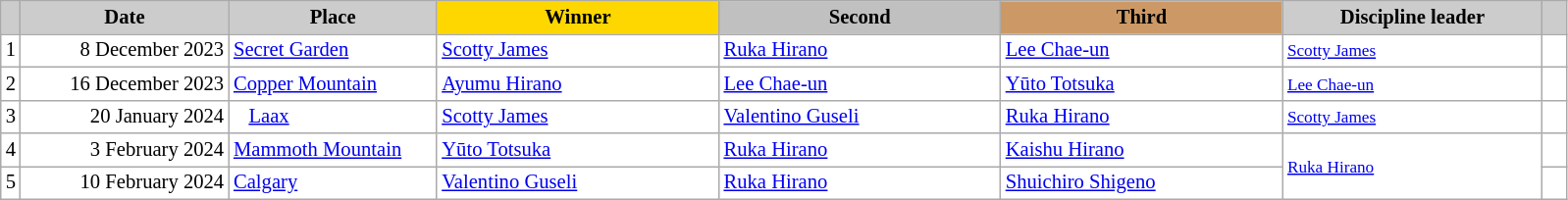<table class="wikitable plainrowheaders" style="background:#fff; font-size:86%; line-height:16px; border:grey solid 1px; border-collapse:collapse;">
<tr>
<th scope="col" style="background:#ccc; width=10 px;"></th>
<th scope="col" style="background:#ccc; width:135px;">Date</th>
<th scope="col" style="background:#ccc; width:135px;">Place</th>
<th scope="col" style="background:gold; width:185px;">Winner</th>
<th scope="col" style="background:silver; width:185px;">Second</th>
<th scope="col" style="background:#c96; width:185px;">Third</th>
<th scope="col" style="background:#ccc; width:170px;">Discipline leader</th>
<th scope="col" style="background:#ccc; width:10px;"></th>
</tr>
<tr>
<td align="center">1</td>
<td align="right">8 December 2023</td>
<td> <a href='#'>Secret Garden</a></td>
<td> <a href='#'>Scotty James</a></td>
<td> <a href='#'>Ruka Hirano</a></td>
<td> <a href='#'>Lee Chae-un</a></td>
<td><small> <a href='#'>Scotty James</a></small></td>
<td></td>
</tr>
<tr>
<td align="center">2</td>
<td align="right">16 December 2023</td>
<td> <a href='#'>Copper Mountain</a></td>
<td> <a href='#'>Ayumu Hirano</a></td>
<td> <a href='#'>Lee Chae-un</a></td>
<td> <a href='#'>Yūto Totsuka</a></td>
<td><small> <a href='#'>Lee Chae-un</a></small></td>
<td></td>
</tr>
<tr>
<td align="center">3</td>
<td align="right">20 January 2024</td>
<td>   <a href='#'>Laax</a></td>
<td> <a href='#'>Scotty James</a></td>
<td> <a href='#'>Valentino Guseli</a></td>
<td> <a href='#'>Ruka Hirano</a></td>
<td><small> <a href='#'>Scotty James</a></small></td>
<td></td>
</tr>
<tr>
<td align="center">4</td>
<td align="right">3 February 2024</td>
<td> <a href='#'>Mammoth Mountain</a></td>
<td> <a href='#'>Yūto Totsuka</a></td>
<td> <a href='#'>Ruka Hirano</a></td>
<td> <a href='#'>Kaishu Hirano</a></td>
<td rowspan=2><small> <a href='#'>Ruka Hirano</a></small></td>
<td></td>
</tr>
<tr>
<td align="center">5</td>
<td align="right">10 February 2024</td>
<td> <a href='#'>Calgary</a></td>
<td> <a href='#'>Valentino Guseli</a></td>
<td> <a href='#'>Ruka Hirano</a></td>
<td> <a href='#'>Shuichiro Shigeno</a></td>
<td></td>
</tr>
</table>
